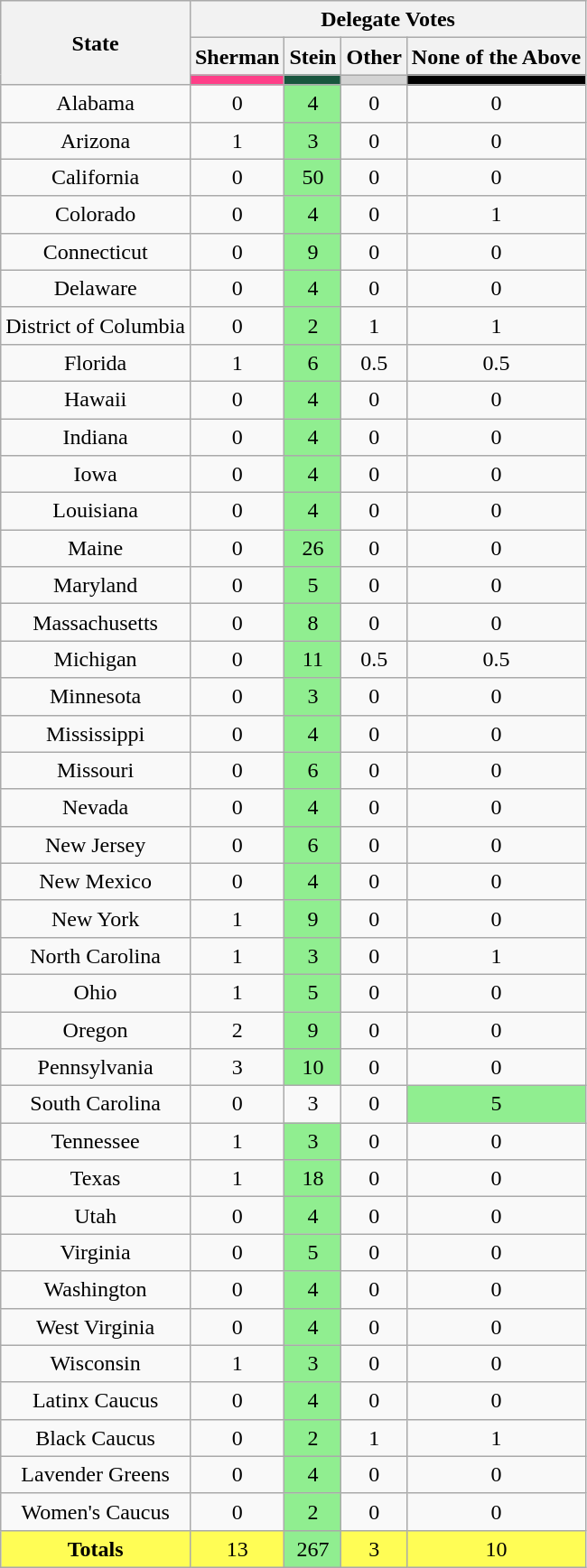<table class="wikitable " style="text-align:center;font-size:100%;line-height:20px">
<tr>
<th rowspan=3>State</th>
<th colspan=4>Delegate Votes</th>
</tr>
<tr>
<th>Sherman</th>
<th>Stein</th>
<th>Other</th>
<th>None of the Above</th>
</tr>
<tr>
<td style="background:#ff3e88;"></td>
<td style="background:#18563e;"></td>
<th style="background:lightgrey;"></th>
<td style="background:#000000;"></td>
</tr>
<tr>
<td>Alabama</td>
<td>0</td>
<td style="background:lightgreen;">4</td>
<td>0</td>
<td>0</td>
</tr>
<tr>
<td>Arizona</td>
<td>1</td>
<td style="background:lightgreen;">3</td>
<td>0</td>
<td>0</td>
</tr>
<tr>
<td>California</td>
<td>0</td>
<td style="background:lightgreen;">50</td>
<td>0</td>
<td>0</td>
</tr>
<tr>
<td>Colorado</td>
<td>0</td>
<td style="background:lightgreen;">4</td>
<td>0</td>
<td>1</td>
</tr>
<tr>
<td>Connecticut</td>
<td>0</td>
<td style="background:lightgreen;">9</td>
<td>0</td>
<td>0</td>
</tr>
<tr>
<td>Delaware</td>
<td>0</td>
<td style="background:lightgreen;">4</td>
<td>0</td>
<td>0</td>
</tr>
<tr>
<td>District of Columbia</td>
<td>0</td>
<td style="background:lightgreen;">2</td>
<td>1</td>
<td>1</td>
</tr>
<tr>
<td>Florida</td>
<td>1</td>
<td style="background:lightgreen;">6</td>
<td>0.5</td>
<td>0.5</td>
</tr>
<tr>
<td>Hawaii</td>
<td>0</td>
<td style="background:lightgreen;">4</td>
<td>0</td>
<td>0</td>
</tr>
<tr>
<td>Indiana</td>
<td>0</td>
<td style="background:lightgreen;">4</td>
<td>0</td>
<td>0</td>
</tr>
<tr>
<td>Iowa</td>
<td>0</td>
<td style="background:lightgreen;">4</td>
<td>0</td>
<td>0</td>
</tr>
<tr>
<td>Louisiana</td>
<td>0</td>
<td style="background:lightgreen;">4</td>
<td>0</td>
<td>0</td>
</tr>
<tr>
<td>Maine</td>
<td>0</td>
<td style="background:lightgreen;">26</td>
<td>0</td>
<td>0</td>
</tr>
<tr>
<td>Maryland</td>
<td>0</td>
<td style="background:lightgreen;">5</td>
<td>0</td>
<td>0</td>
</tr>
<tr>
<td>Massachusetts</td>
<td>0</td>
<td style="background:lightgreen;">8</td>
<td>0</td>
<td>0</td>
</tr>
<tr>
<td>Michigan</td>
<td>0</td>
<td style="background:lightgreen;">11</td>
<td>0.5</td>
<td>0.5</td>
</tr>
<tr>
<td>Minnesota</td>
<td>0</td>
<td style="background:lightgreen;">3</td>
<td>0</td>
<td>0</td>
</tr>
<tr>
<td>Mississippi</td>
<td>0</td>
<td style="background:lightgreen;">4</td>
<td>0</td>
<td>0</td>
</tr>
<tr>
<td>Missouri</td>
<td>0</td>
<td style="background:lightgreen;">6</td>
<td>0</td>
<td>0</td>
</tr>
<tr>
<td>Nevada</td>
<td>0</td>
<td style="background:lightgreen;">4</td>
<td>0</td>
<td>0</td>
</tr>
<tr>
<td>New Jersey</td>
<td>0</td>
<td style="background:lightgreen;">6</td>
<td>0</td>
<td>0</td>
</tr>
<tr>
<td>New Mexico</td>
<td>0</td>
<td style="background:lightgreen;">4</td>
<td>0</td>
<td>0</td>
</tr>
<tr>
<td>New York</td>
<td>1</td>
<td style="background:lightgreen;">9</td>
<td>0</td>
<td>0</td>
</tr>
<tr>
<td>North Carolina</td>
<td>1</td>
<td style="background:lightgreen;">3</td>
<td>0</td>
<td>1</td>
</tr>
<tr>
<td>Ohio</td>
<td>1</td>
<td style="background:lightgreen;">5</td>
<td>0</td>
<td>0</td>
</tr>
<tr>
<td>Oregon</td>
<td>2</td>
<td style="background:lightgreen;">9</td>
<td>0</td>
<td>0</td>
</tr>
<tr>
<td>Pennsylvania</td>
<td>3</td>
<td style="background:lightgreen;">10</td>
<td>0</td>
<td>0</td>
</tr>
<tr>
<td>South Carolina</td>
<td>0</td>
<td>3</td>
<td>0</td>
<td style="background:lightgreen;">5</td>
</tr>
<tr>
<td>Tennessee</td>
<td>1</td>
<td style="background:lightgreen;">3</td>
<td>0</td>
<td>0</td>
</tr>
<tr>
<td>Texas</td>
<td>1</td>
<td style="background:lightgreen;">18</td>
<td>0</td>
<td>0</td>
</tr>
<tr>
<td>Utah</td>
<td>0</td>
<td style="background:lightgreen;">4</td>
<td>0</td>
<td>0</td>
</tr>
<tr>
<td>Virginia</td>
<td>0</td>
<td style="background:lightgreen;">5</td>
<td>0</td>
<td>0</td>
</tr>
<tr>
<td>Washington</td>
<td>0</td>
<td style="background:lightgreen;">4</td>
<td>0</td>
<td>0</td>
</tr>
<tr>
<td>West Virginia</td>
<td>0</td>
<td style="background:lightgreen;">4</td>
<td>0</td>
<td>0</td>
</tr>
<tr>
<td>Wisconsin</td>
<td>1</td>
<td style="background:lightgreen;">3</td>
<td>0</td>
<td>0</td>
</tr>
<tr>
<td>Latinx Caucus</td>
<td>0</td>
<td style="background:lightgreen;">4</td>
<td>0</td>
<td>0</td>
</tr>
<tr>
<td>Black Caucus</td>
<td>0</td>
<td style="background:lightgreen;">2</td>
<td>1</td>
<td>1</td>
</tr>
<tr>
<td>Lavender Greens</td>
<td>0</td>
<td style="background:lightgreen;">4</td>
<td>0</td>
<td>0</td>
</tr>
<tr>
<td>Women's Caucus</td>
<td>0</td>
<td style="background:lightgreen;">2</td>
<td>0</td>
<td>0</td>
</tr>
<tr style="background:#FFFD55;">
<td><strong>Totals</strong></td>
<td>13</td>
<td style="background:lightgreen;">267</td>
<td>3</td>
<td>10</td>
</tr>
</table>
